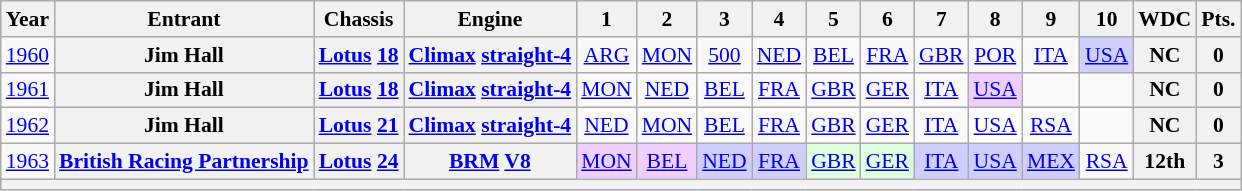<table class="wikitable" style="text-align:center; font-size:90%">
<tr>
<th>Year</th>
<th>Entrant</th>
<th>Chassis</th>
<th>Engine</th>
<th>1</th>
<th>2</th>
<th>3</th>
<th>4</th>
<th>5</th>
<th>6</th>
<th>7</th>
<th>8</th>
<th>9</th>
<th>10</th>
<th>WDC</th>
<th>Pts.</th>
</tr>
<tr>
<td><a href='#'>1960</a></td>
<th>Jim Hall</th>
<th><a href='#'>Lotus</a> <a href='#'>18</a></th>
<th><a href='#'>Climax</a> <a href='#'>straight-4</a></th>
<td><a href='#'>ARG</a></td>
<td><a href='#'>MON</a></td>
<td><a href='#'>500</a></td>
<td><a href='#'>NED</a></td>
<td><a href='#'>BEL</a></td>
<td><a href='#'>FRA</a></td>
<td><a href='#'>GBR</a></td>
<td><a href='#'>POR</a></td>
<td><a href='#'>ITA</a></td>
<td style="background:#CFCFFF;"><a href='#'>USA</a><br></td>
<th>NC</th>
<th>0</th>
</tr>
<tr>
<td><a href='#'>1961</a></td>
<th>Jim Hall</th>
<th><a href='#'>Lotus</a> <a href='#'>18</a></th>
<th><a href='#'>Climax</a> <a href='#'>straight-4</a></th>
<td><a href='#'>MON</a></td>
<td><a href='#'>NED</a></td>
<td><a href='#'>BEL</a></td>
<td><a href='#'>FRA</a></td>
<td><a href='#'>GBR</a></td>
<td><a href='#'>GER</a></td>
<td><a href='#'>ITA</a></td>
<td style="background:#EFCFFF;"><a href='#'>USA</a><br></td>
<td></td>
<td></td>
<th>NC</th>
<th>0</th>
</tr>
<tr>
<td><a href='#'>1962</a></td>
<th>Jim Hall</th>
<th><a href='#'>Lotus</a> <a href='#'>21</a></th>
<th><a href='#'>Climax</a> <a href='#'>straight-4</a></th>
<td><a href='#'>NED</a></td>
<td><a href='#'>MON</a></td>
<td><a href='#'>BEL</a></td>
<td><a href='#'>FRA</a></td>
<td><a href='#'>GBR</a></td>
<td><a href='#'>GER</a></td>
<td><a href='#'>ITA</a></td>
<td style="background:#FFFFFF;"><a href='#'>USA</a><br></td>
<td><a href='#'>RSA</a></td>
<td></td>
<th>NC</th>
<th>0</th>
</tr>
<tr>
<td><a href='#'>1963</a></td>
<th><a href='#'>British Racing Partnership</a></th>
<th><a href='#'>Lotus</a> <a href='#'>24</a></th>
<th><a href='#'>BRM</a> <a href='#'>V8</a></th>
<td style="background:#EFCFFF;"><a href='#'>MON</a><br></td>
<td style="background:#EFCFFF;"><a href='#'>BEL</a><br></td>
<td style="background:#CFCFFF;"><a href='#'>NED</a><br></td>
<td style="background:#CFCFFF;"><a href='#'>FRA</a><br></td>
<td style="background:#DFFFDF;"><a href='#'>GBR</a><br></td>
<td style="background:#DFFFDF;"><a href='#'>GER</a><br></td>
<td style="background:#CFCFFF;"><a href='#'>ITA</a><br></td>
<td style="background:#CFCFFF;"><a href='#'>USA</a><br></td>
<td style="background:#CFCFFF;"><a href='#'>MEX</a><br></td>
<td><a href='#'>RSA</a></td>
<th>12th</th>
<th>3</th>
</tr>
<tr>
<th colspan="16"></th>
</tr>
</table>
